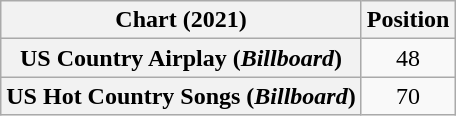<table class="wikitable sortable plainrowheaders" style="text-align:center">
<tr>
<th>Chart (2021)</th>
<th>Position</th>
</tr>
<tr>
<th scope="row">US Country Airplay (<em>Billboard</em>)</th>
<td>48</td>
</tr>
<tr>
<th scope="row">US Hot Country Songs (<em>Billboard</em>)</th>
<td>70</td>
</tr>
</table>
